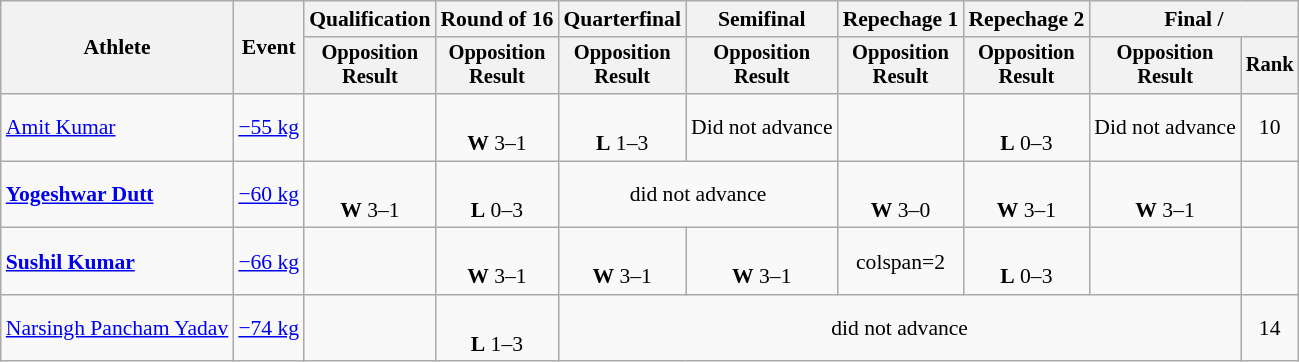<table class="wikitable" style="font-size:90%">
<tr>
<th rowspan="2">Athlete</th>
<th rowspan="2">Event</th>
<th>Qualification</th>
<th>Round of 16</th>
<th>Quarterfinal</th>
<th>Semifinal</th>
<th>Repechage 1</th>
<th>Repechage 2</th>
<th colspan=2>Final / </th>
</tr>
<tr style="font-size: 95%">
<th>Opposition<br>Result</th>
<th>Opposition<br>Result</th>
<th>Opposition<br>Result</th>
<th>Opposition<br>Result</th>
<th>Opposition<br>Result</th>
<th>Opposition<br>Result</th>
<th>Opposition<br>Result</th>
<th>Rank</th>
</tr>
<tr align=center>
<td align=left><a href='#'>Amit Kumar</a></td>
<td align=left><a href='#'>−55 kg</a></td>
<td></td>
<td><br><strong>W</strong> 3–1 <sup></sup></td>
<td><br><strong>L</strong> 1–3 <sup></sup></td>
<td>Did not advance</td>
<td></td>
<td><br><strong>L</strong> 0–3 <sup></sup></td>
<td>Did not advance</td>
<td>10</td>
</tr>
<tr align=center>
<td align=left><strong><a href='#'>Yogeshwar Dutt</a></strong></td>
<td align=left><a href='#'>−60 kg</a></td>
<td><br><strong>W</strong> 3–1 <sup></sup></td>
<td><br><strong>L</strong> 0–3 <sup></sup></td>
<td colspan=2>did not advance</td>
<td><br><strong>W</strong> 3–0 <sup></sup></td>
<td><br><strong>W</strong> 3–1 <sup></sup></td>
<td><br><strong>W</strong> 3–1 <sup></sup></td>
<td></td>
</tr>
<tr align=center>
<td align=left><strong><a href='#'>Sushil Kumar</a></strong></td>
<td align=left><a href='#'>−66 kg</a></td>
<td></td>
<td><br><strong>W</strong> 3–1 <sup></sup></td>
<td><br><strong>W</strong> 3–1 <sup></sup></td>
<td><br><strong>W</strong> 3–1 <sup></sup></td>
<td>colspan=2 </td>
<td><br><strong>L</strong> 0–3 <sup></sup></td>
<td></td>
</tr>
<tr align=center>
<td align=left><a href='#'>Narsingh Pancham Yadav</a></td>
<td align=left><a href='#'>−74 kg</a></td>
<td></td>
<td><br><strong>L</strong> 1–3 <sup></sup></td>
<td colspan=5>did not advance</td>
<td>14</td>
</tr>
</table>
